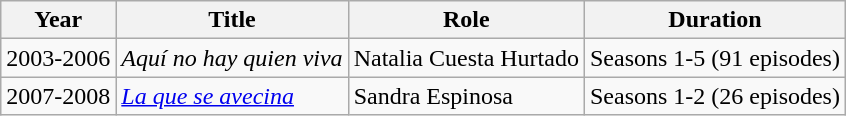<table class="wikitable">
<tr>
<th>Year</th>
<th>Title</th>
<th>Role</th>
<th>Duration</th>
</tr>
<tr>
<td>2003-2006</td>
<td><em>Aquí no hay quien viva</em></td>
<td>Natalia Cuesta Hurtado</td>
<td>Seasons 1-5 (91 episodes)</td>
</tr>
<tr>
<td>2007-2008</td>
<td><em><a href='#'>La que se avecina</a></em></td>
<td>Sandra Espinosa</td>
<td>Seasons 1-2 (26 episodes)</td>
</tr>
</table>
